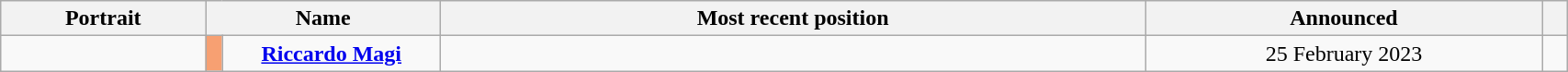<table class="wikitable" style="text-align:center; width:90%; border:1px #AAAAFF solid">
<tr>
<th>Portrait</th>
<th colspan=2 width=15%>Name</th>
<th width=45%>Most recent position</th>
<th>Announced</th>
<th></th>
</tr>
<tr style="text-align: center;"  |>
<td></td>
<td width="1" style="color:inherit;background:#F7A072;"></td>
<td><strong><a href='#'>Riccardo Magi</a></strong><br></td>
<td><br></td>
<td>25 February 2023</td>
<td></td>
</tr>
</table>
